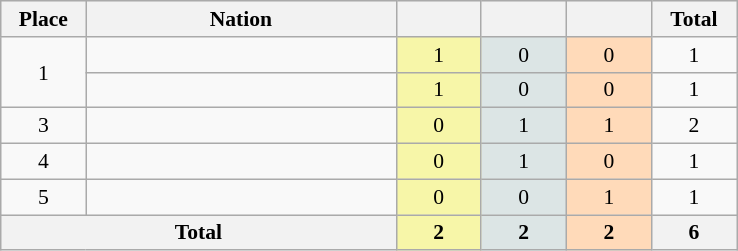<table class=wikitable style="border:1px solid #AAAAAA;font-size:90%">
<tr bgcolor="#EFEFEF">
<th width=50>Place</th>
<th width=200>Nation</th>
<th width=50></th>
<th width=50></th>
<th width=50></th>
<th width=50>Total</th>
</tr>
<tr align="center" valign="center">
<td rowspan=2>1</td>
<td align="left"><strong></strong></td>
<td style="background:#F7F6A8;">1</td>
<td style="background:#DCE5E5;">0</td>
<td style="background:#FFDAB9;">0</td>
<td>1</td>
</tr>
<tr align="center" valign="center">
<td align="left"><strong></strong></td>
<td style="background:#F7F6A8;">1</td>
<td style="background:#DCE5E5;">0</td>
<td style="background:#FFDAB9;">0</td>
<td>1</td>
</tr>
<tr align="center" valign="center">
<td>3</td>
<td align="left"></td>
<td style="background:#F7F6A8;">0</td>
<td style="background:#DCE5E5;">1</td>
<td style="background:#FFDAB9;">1</td>
<td>2</td>
</tr>
<tr align="center" valign="center">
<td>4</td>
<td align="left"></td>
<td style="background:#F7F6A8;">0</td>
<td style="background:#DCE5E5;">1</td>
<td style="background:#FFDAB9;">0</td>
<td>1</td>
</tr>
<tr align="center" valign="center">
<td>5</td>
<td align="left"></td>
<td style="background:#F7F6A8;">0</td>
<td style="background:#DCE5E5;">0</td>
<td style="background:#FFDAB9;">1</td>
<td>1</td>
</tr>
<tr>
<th colspan="2">Total</th>
<th style="background:#F7F6A8;">2</th>
<th style="background:#DCE5E5;">2</th>
<th style="background:#FFDAB9;">2</th>
<th>6</th>
</tr>
</table>
